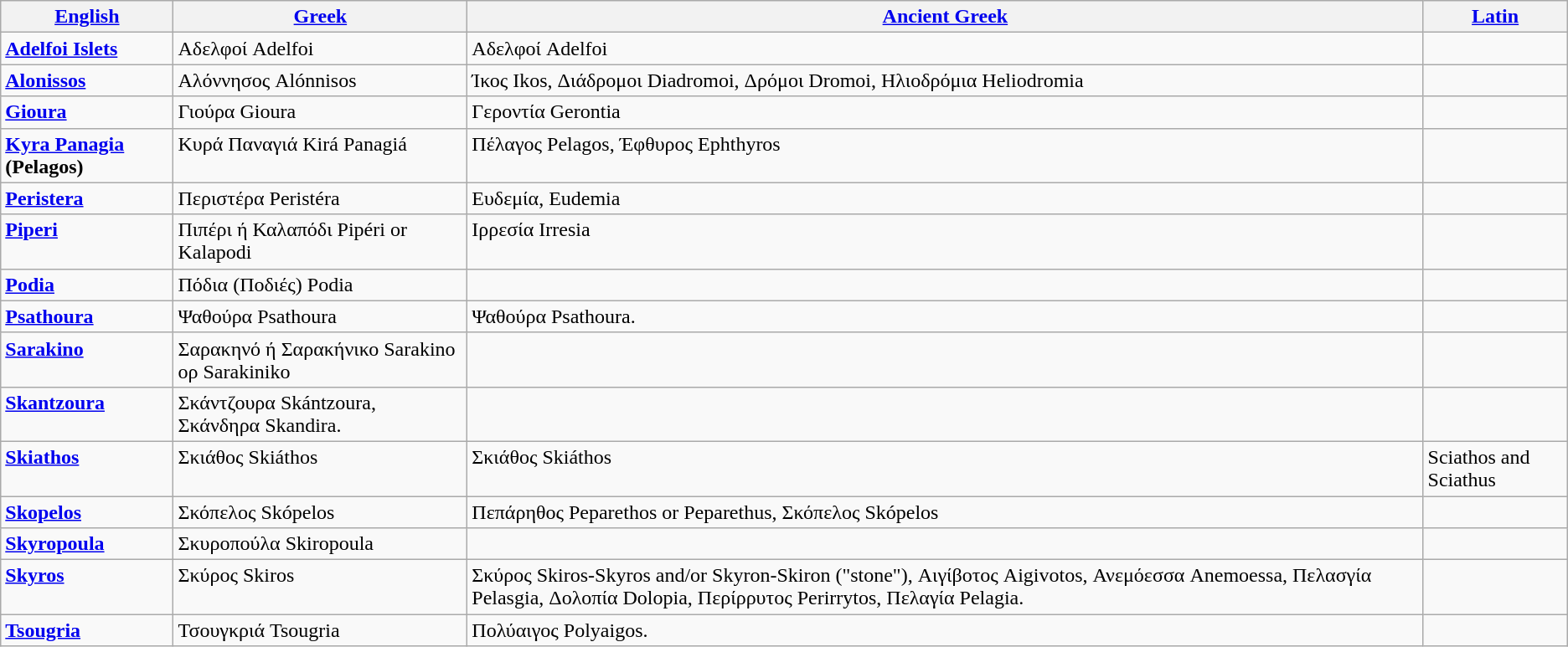<table class=wikitable>
<tr>
<th><a href='#'>English</a></th>
<th><a href='#'>Greek</a></th>
<th><a href='#'>Ancient Greek</a></th>
<th><a href='#'>Latin</a></th>
</tr>
<tr valign="top">
<td><strong><a href='#'>Adelfoi Islets</a></strong></td>
<td>Αδελφοί Adelfoi</td>
<td>Αδελφοί Adelfoi</td>
<td></td>
</tr>
<tr valign="top">
<td><strong><a href='#'>Alonissos</a></strong></td>
<td>Αλόννησος Alónnisos</td>
<td>Ίκος Ikos, Διάδρομοι Diadromoi, Δρόμοι Dromoi, Ηλιοδρόμια Heliodromia</td>
<td></td>
</tr>
<tr valign="top">
<td><strong><a href='#'>Gioura</a></strong></td>
<td>Γιούρα Gioura</td>
<td>Γεροντία Gerontia</td>
<td></td>
</tr>
<tr valign="top">
<td><strong><a href='#'>Kyra Panagia</a> (Pelagos)</strong></td>
<td>Κυρά Παναγιά Kirá Panagiá</td>
<td>Πέλαγος Pelagos, Έφθυρος Ephthyros</td>
<td></td>
</tr>
<tr valign="top">
<td><strong><a href='#'>Peristera</a></strong></td>
<td>Περιστέρα Peristéra</td>
<td>Ευδεμία, Eudemia</td>
<td></td>
</tr>
<tr valign="top">
<td><strong><a href='#'>Piperi</a></strong></td>
<td>Πιπέρι ή Καλαπόδι Pipéri or Kalapodi</td>
<td>Ιρρεσία Irresia</td>
<td></td>
</tr>
<tr valign="top">
<td><strong><a href='#'>Podia</a></strong></td>
<td>Πόδια (Ποδιές) Podia</td>
<td></td>
<td></td>
</tr>
<tr valign="top">
<td><strong><a href='#'>Psathoura</a></strong></td>
<td>Ψαθούρα Psathoura</td>
<td>Ψαθούρα Psathoura.</td>
<td></td>
</tr>
<tr valign="top">
<td><strong><a href='#'>Sarakino</a></strong></td>
<td>Σαρακηνό ή Σαρακήνικο Sarakino ορ Sarakiniko</td>
<td></td>
<td></td>
</tr>
<tr valign="top">
<td><strong><a href='#'>Skantzoura</a></strong></td>
<td>Σκάντζουρα Skántzoura, Σκάνδηρα Skandira.</td>
<td></td>
<td></td>
</tr>
<tr valign="top">
<td><strong><a href='#'>Skiathos</a></strong></td>
<td>Σκιάθος Skiáthos</td>
<td>Σκιάθος Skiáthos</td>
<td>Sciathos and Sciathus</td>
</tr>
<tr valign="top">
<td><strong><a href='#'>Skopelos</a></strong></td>
<td>Σκόπελος Skópelos</td>
<td>Πεπάρηθος Peparethos or Peparethus, Σκόπελος Skópelos</td>
<td></td>
</tr>
<tr valign="top">
<td><strong><a href='#'>Skyropoula</a></strong></td>
<td>Σκυροπούλα Skiropoula</td>
<td></td>
<td></td>
</tr>
<tr valign="top">
<td><strong><a href='#'>Skyros</a></strong></td>
<td>Σκύρος Skiros</td>
<td>Σκύρος Skiros-Skyros and/or Skyron-Skiron ("stone"), Αιγίβοτος Aigivotos, Ανεμόεσσα Anemoessa, Πελασγία Pelasgia, Δολοπία Dolopia, Περίρρυτος Perirrytos, Πελαγία Pelagia.</td>
<td></td>
</tr>
<tr valign="top">
<td><strong><a href='#'>Tsougria</a></strong></td>
<td>Τσουγκριά Tsougria</td>
<td>Πολύαιγος Polyaigos.</td>
<td></td>
</tr>
</table>
